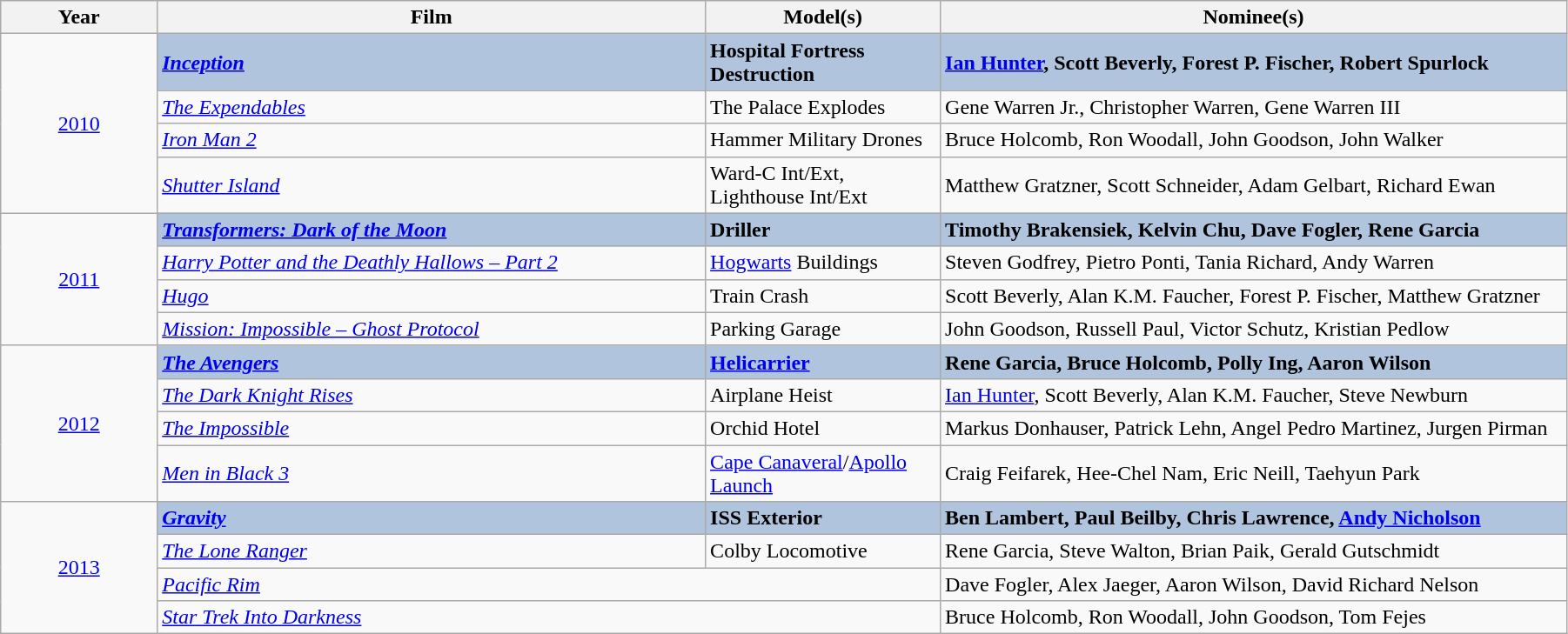<table class="wikitable" width="95%" cellpadding="5">
<tr>
<th width="10%">Year</th>
<th width="35%">Film</th>
<th width="15%">Model(s)</th>
<th width="45%">Nominee(s)</th>
</tr>
<tr>
<td rowspan="4" style="text-align:center;"><a href='#'>2010</a><br></td>
<td style="background:#B0C4DE;"><strong><em><a href='#'>Inception</a></em></strong></td>
<td style="background:#B0C4DE;"><strong>Hospital Fortress Destruction</strong></td>
<td style="background:#B0C4DE;"><strong><a href='#'>Ian Hunter</a>, Scott Beverly, Forest P. Fischer, Robert Spurlock</strong></td>
</tr>
<tr>
<td><em><a href='#'>The Expendables</a></em></td>
<td>The Palace Explodes</td>
<td>Gene Warren Jr., Christopher Warren, Gene Warren III</td>
</tr>
<tr>
<td><em><a href='#'>Iron Man 2</a></em></td>
<td>Hammer Military Drones</td>
<td>Bruce Holcomb, Ron Woodall, John Goodson, John Walker</td>
</tr>
<tr>
<td><em><a href='#'>Shutter Island</a></em></td>
<td>Ward-C Int/Ext, Lighthouse Int/Ext</td>
<td>Matthew Gratzner, Scott Schneider, Adam Gelbart, Richard Ewan</td>
</tr>
<tr>
<td rowspan="4" style="text-align:center;"><a href='#'>2011</a><br></td>
<td style="background:#B0C4DE;"><strong><em><a href='#'>Transformers: Dark of the Moon</a></em></strong></td>
<td style="background:#B0C4DE;"><strong>Driller</strong></td>
<td style="background:#B0C4DE;"><strong>Timothy Brakensiek, Kelvin Chu, Dave Fogler, Rene Garcia</strong></td>
</tr>
<tr>
<td><em><a href='#'>Harry Potter and the Deathly Hallows – Part 2</a></em></td>
<td><a href='#'>Hogwarts</a> Buildings</td>
<td>Steven Godfrey, Pietro Ponti, Tania Richard, Andy Warren</td>
</tr>
<tr>
<td><em><a href='#'>Hugo</a></em></td>
<td>Train Crash</td>
<td>Scott Beverly, Alan K.M. Faucher, Forest P. Fischer, Matthew Gratzner</td>
</tr>
<tr>
<td><em><a href='#'>Mission: Impossible – Ghost Protocol</a></em></td>
<td>Parking Garage</td>
<td>John Goodson, Russell Paul, Victor Schutz, Kristian Pedlow</td>
</tr>
<tr>
<td rowspan="4" style="text-align:center;"><a href='#'>2012</a><br></td>
<td style="background:#B0C4DE;"><strong><em><a href='#'>The Avengers</a></em></strong></td>
<td style="background:#B0C4DE;"><strong><a href='#'>Helicarrier</a></strong></td>
<td style="background:#B0C4DE;"><strong>Rene Garcia, Bruce Holcomb, Polly Ing, Aaron Wilson</strong></td>
</tr>
<tr>
<td><em><a href='#'>The Dark Knight Rises</a></em></td>
<td>Airplane Heist</td>
<td><a href='#'>Ian Hunter</a>, Scott Beverly, Alan K.M. Faucher, Steve Newburn</td>
</tr>
<tr>
<td><em><a href='#'>The Impossible</a></em></td>
<td>Orchid Hotel</td>
<td>Markus Donhauser, Patrick Lehn, Angel Pedro Martinez, Jurgen Pirman</td>
</tr>
<tr>
<td><em><a href='#'>Men in Black 3</a></em></td>
<td><a href='#'>Cape Canaveral</a>/<a href='#'>Apollo Launch</a></td>
<td>Craig Feifarek, Hee-Chel Nam, Eric Neill, Taehyun Park</td>
</tr>
<tr>
<td rowspan="4" style="text-align:center;"><a href='#'>2013</a><br></td>
<td style="background:#B0C4DE;"><strong><em><a href='#'>Gravity</a></em></strong></td>
<td style="background:#B0C4DE;"><strong>ISS Exterior</strong></td>
<td style="background:#B0C4DE;"><strong>Ben Lambert, Paul Beilby, Chris Lawrence, <a href='#'>Andy Nicholson</a></strong></td>
</tr>
<tr>
<td><em><a href='#'>The Lone Ranger</a></em></td>
<td>Colby Locomotive</td>
<td>Rene Garcia, Steve Walton, Brian Paik, Gerald Gutschmidt</td>
</tr>
<tr>
<td colspan="2"><em><a href='#'>Pacific Rim</a></em></td>
<td>Dave Fogler, Alex Jaeger, Aaron Wilson, David Richard Nelson</td>
</tr>
<tr>
<td colspan="2"><em><a href='#'>Star Trek Into Darkness</a></em></td>
<td>Bruce Holcomb, Ron Woodall, John Goodson, Tom Fejes</td>
</tr>
</table>
